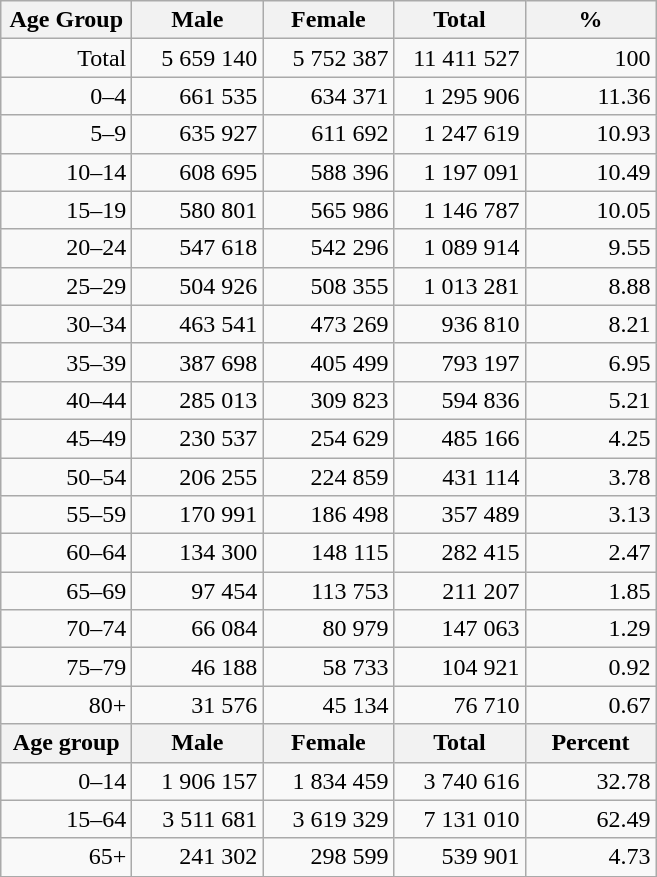<table class="wikitable">
<tr>
<th width="80pt">Age Group</th>
<th width="80pt">Male</th>
<th width="80pt">Female</th>
<th width="80pt">Total</th>
<th width="80pt">%</th>
</tr>
<tr>
<td align="right">Total</td>
<td align="right">5 659 140</td>
<td align="right">5 752 387</td>
<td align="right">11 411 527</td>
<td align="right">100</td>
</tr>
<tr>
<td align="right">0–4</td>
<td align="right">661 535</td>
<td align="right">634 371</td>
<td align="right">1 295 906</td>
<td align="right">11.36</td>
</tr>
<tr>
<td align="right">5–9</td>
<td align="right">635 927</td>
<td align="right">611 692</td>
<td align="right">1 247 619</td>
<td align="right">10.93</td>
</tr>
<tr>
<td align="right">10–14</td>
<td align="right">608 695</td>
<td align="right">588 396</td>
<td align="right">1 197 091</td>
<td align="right">10.49</td>
</tr>
<tr>
<td align="right">15–19</td>
<td align="right">580 801</td>
<td align="right">565 986</td>
<td align="right">1 146 787</td>
<td align="right">10.05</td>
</tr>
<tr>
<td align="right">20–24</td>
<td align="right">547 618</td>
<td align="right">542 296</td>
<td align="right">1 089 914</td>
<td align="right">9.55</td>
</tr>
<tr>
<td align="right">25–29</td>
<td align="right">504 926</td>
<td align="right">508 355</td>
<td align="right">1 013 281</td>
<td align="right">8.88</td>
</tr>
<tr>
<td align="right">30–34</td>
<td align="right">463 541</td>
<td align="right">473 269</td>
<td align="right">936 810</td>
<td align="right">8.21</td>
</tr>
<tr>
<td align="right">35–39</td>
<td align="right">387 698</td>
<td align="right">405 499</td>
<td align="right">793 197</td>
<td align="right">6.95</td>
</tr>
<tr>
<td align="right">40–44</td>
<td align="right">285 013</td>
<td align="right">309 823</td>
<td align="right">594 836</td>
<td align="right">5.21</td>
</tr>
<tr>
<td align="right">45–49</td>
<td align="right">230 537</td>
<td align="right">254 629</td>
<td align="right">485 166</td>
<td align="right">4.25</td>
</tr>
<tr>
<td align="right">50–54</td>
<td align="right">206 255</td>
<td align="right">224 859</td>
<td align="right">431 114</td>
<td align="right">3.78</td>
</tr>
<tr>
<td align="right">55–59</td>
<td align="right">170 991</td>
<td align="right">186 498</td>
<td align="right">357 489</td>
<td align="right">3.13</td>
</tr>
<tr>
<td align="right">60–64</td>
<td align="right">134 300</td>
<td align="right">148 115</td>
<td align="right">282 415</td>
<td align="right">2.47</td>
</tr>
<tr>
<td align="right">65–69</td>
<td align="right">97 454</td>
<td align="right">113 753</td>
<td align="right">211 207</td>
<td align="right">1.85</td>
</tr>
<tr>
<td align="right">70–74</td>
<td align="right">66 084</td>
<td align="right">80 979</td>
<td align="right">147 063</td>
<td align="right">1.29</td>
</tr>
<tr>
<td align="right">75–79</td>
<td align="right">46 188</td>
<td align="right">58 733</td>
<td align="right">104 921</td>
<td align="right">0.92</td>
</tr>
<tr>
<td align="right">80+</td>
<td align="right">31 576</td>
<td align="right">45 134</td>
<td align="right">76 710</td>
<td align="right">0.67</td>
</tr>
<tr>
<th width="50">Age group</th>
<th width="80pt">Male</th>
<th width="80">Female</th>
<th width="80">Total</th>
<th width="50">Percent</th>
</tr>
<tr>
<td align="right">0–14</td>
<td align="right">1 906 157</td>
<td align="right">1 834 459</td>
<td align="right">3 740 616</td>
<td align="right">32.78</td>
</tr>
<tr>
<td align="right">15–64</td>
<td align="right">3 511 681</td>
<td align="right">3 619 329</td>
<td align="right">7 131 010</td>
<td align="right">62.49</td>
</tr>
<tr>
<td align="right">65+</td>
<td align="right">241 302</td>
<td align="right">298 599</td>
<td align="right">539 901</td>
<td align="right">4.73</td>
</tr>
<tr>
</tr>
</table>
